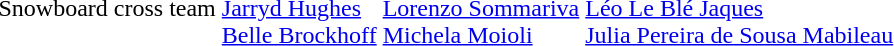<table>
<tr>
<td>Snowboard cross team<br></td>
<td colspan=2><br><a href='#'>Jarryd Hughes</a><br><a href='#'>Belle Brockhoff</a></td>
<td colspan=2><br><a href='#'>Lorenzo Sommariva</a><br><a href='#'>Michela Moioli</a></td>
<td colspan=2><br><a href='#'>Léo Le Blé Jaques</a><br><a href='#'>Julia Pereira de Sousa Mabileau</a></td>
</tr>
</table>
